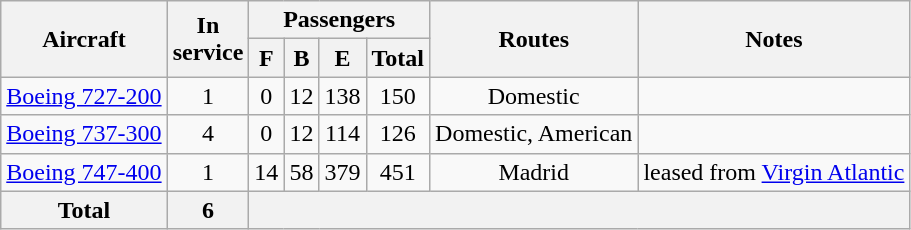<table class="wikitable" style="text-align:center;">
<tr>
<th rowspan=2>Aircraft</th>
<th rowspan=2>In<br>service</th>
<th colspan=4>Passengers</th>
<th rowspan=2>Routes</th>
<th rowspan=2>Notes</th>
</tr>
<tr>
<th><abbr>F</abbr></th>
<th><abbr>B</abbr></th>
<th><abbr>E</abbr></th>
<th>Total</th>
</tr>
<tr>
<td><a href='#'>Boeing 727-200</a></td>
<td>1</td>
<td>0</td>
<td>12</td>
<td>138</td>
<td>150</td>
<td>Domestic</td>
<td></td>
</tr>
<tr>
<td><a href='#'>Boeing 737-300</a></td>
<td>4</td>
<td>0</td>
<td>12</td>
<td>114</td>
<td>126</td>
<td>Domestic, American</td>
<td></td>
</tr>
<tr>
<td><a href='#'>Boeing 747-400</a></td>
<td>1</td>
<td>14</td>
<td>58</td>
<td>379</td>
<td>451</td>
<td>Madrid</td>
<td>leased from <a href='#'>Virgin Atlantic</a></td>
</tr>
<tr>
<th>Total</th>
<th>6</th>
<th colspan=6></th>
</tr>
</table>
